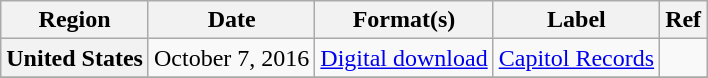<table class="wikitable plainrowheaders">
<tr>
<th scope="col">Region</th>
<th scope="col">Date</th>
<th scope="col">Format(s)</th>
<th scope="col">Label</th>
<th scope="col">Ref</th>
</tr>
<tr>
<th scope="row">United States</th>
<td>October 7, 2016</td>
<td><a href='#'>Digital download</a></td>
<td><a href='#'>Capitol Records</a></td>
<td></td>
</tr>
<tr>
</tr>
</table>
